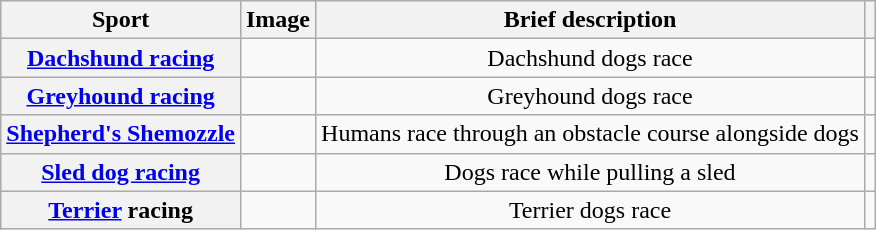<table class="wikitable sortable" style="text-align: center;">
<tr>
<th scope="col">Sport</th>
<th scope="col" class="unsortable">Image</th>
<th scope="col" class="unsortable">Brief description</th>
<th scope="col" class="unsortable"></th>
</tr>
<tr>
<th scope="row"><a href='#'>Dachshund racing</a></th>
<td></td>
<td>Dachshund dogs race</td>
<td></td>
</tr>
<tr>
<th scope="row"><a href='#'>Greyhound racing</a></th>
<td></td>
<td>Greyhound dogs race</td>
<td></td>
</tr>
<tr>
<th scope="row"><a href='#'>Shepherd's Shemozzle</a></th>
<td></td>
<td>Humans race through an obstacle course alongside dogs</td>
<td></td>
</tr>
<tr>
<th scope="row"><a href='#'>Sled dog racing</a></th>
<td></td>
<td>Dogs race while pulling a sled</td>
<td></td>
</tr>
<tr>
<th scope="row"><a href='#'>Terrier</a> racing</th>
<td></td>
<td>Terrier dogs race</td>
<td></td>
</tr>
</table>
